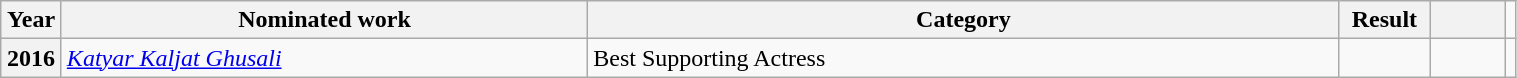<table class="wikitable plainrowheaders" style="width:80%;">
<tr>
<th scope="col" style="width:4%;">Year</th>
<th scope="col" style="width:35%;">Nominated work</th>
<th scope="col" style="width:50%;">Category</th>
<th scope="col" style="width:6%;">Result</th>
<th scope="col" style="width:6%;"></th>
</tr>
<tr>
<th scope="row">2016</th>
<td><em><a href='#'>Katyar Kaljat Ghusali</a></em></td>
<td>Best Supporting Actress</td>
<td></td>
<td></td>
<td style="text-align:center;"></td>
</tr>
</table>
